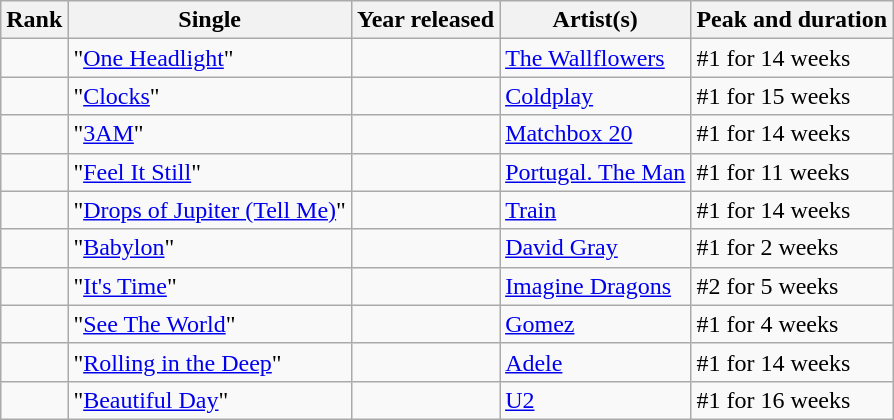<table class="wikitable">
<tr>
<th>Rank</th>
<th>Single</th>
<th>Year released</th>
<th>Artist(s)</th>
<th>Peak and duration</th>
</tr>
<tr>
<td></td>
<td>"<a href='#'>One Headlight</a>"</td>
<td></td>
<td><a href='#'>The Wallflowers</a></td>
<td>#1 for 14 weeks</td>
</tr>
<tr>
<td></td>
<td>"<a href='#'>Clocks</a>"</td>
<td></td>
<td><a href='#'>Coldplay</a></td>
<td>#1 for 15 weeks</td>
</tr>
<tr>
<td></td>
<td>"<a href='#'>3AM</a>"</td>
<td></td>
<td><a href='#'>Matchbox 20</a></td>
<td>#1 for 14 weeks</td>
</tr>
<tr>
<td></td>
<td>"<a href='#'>Feel It Still</a>"</td>
<td></td>
<td><a href='#'>Portugal. The Man</a></td>
<td>#1 for 11 weeks</td>
</tr>
<tr>
<td></td>
<td>"<a href='#'>Drops of Jupiter (Tell Me)</a>"</td>
<td></td>
<td><a href='#'>Train</a></td>
<td>#1 for 14 weeks</td>
</tr>
<tr>
<td></td>
<td>"<a href='#'>Babylon</a>"</td>
<td></td>
<td><a href='#'>David Gray</a></td>
<td>#1 for 2 weeks</td>
</tr>
<tr>
<td></td>
<td>"<a href='#'>It's Time</a>"</td>
<td></td>
<td><a href='#'>Imagine Dragons</a></td>
<td>#2 for 5 weeks</td>
</tr>
<tr>
<td></td>
<td>"<a href='#'>See The World</a>"</td>
<td></td>
<td><a href='#'>Gomez</a></td>
<td>#1 for 4 weeks</td>
</tr>
<tr>
<td></td>
<td>"<a href='#'>Rolling in the Deep</a>"</td>
<td></td>
<td><a href='#'>Adele</a></td>
<td>#1 for 14 weeks</td>
</tr>
<tr>
<td></td>
<td>"<a href='#'>Beautiful Day</a>"</td>
<td></td>
<td><a href='#'>U2</a></td>
<td>#1 for 16 weeks</td>
</tr>
</table>
